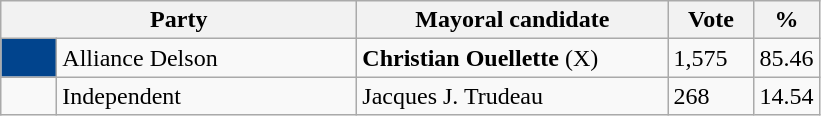<table class="wikitable">
<tr>
<th bgcolor="#DDDDFF" width="230px" colspan="2">Party</th>
<th bgcolor="#DDDDFF" width="200px">Mayoral candidate</th>
<th bgcolor="#DDDDFF" width="50px">Vote</th>
<th bgcolor="#DDDDFF" width="30px">%</th>
</tr>
<tr>
<td bgcolor=#01448D width="30px"> </td>
<td>Alliance Delson</td>
<td><strong>Christian Ouellette</strong> (X)</td>
<td>1,575</td>
<td>85.46</td>
</tr>
<tr>
<td> </td>
<td>Independent</td>
<td>Jacques J. Trudeau</td>
<td>268</td>
<td>14.54</td>
</tr>
</table>
